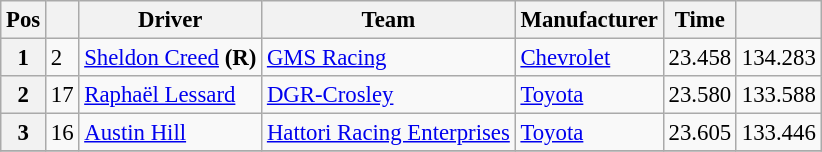<table class="wikitable" style="font-size:95%">
<tr>
<th>Pos</th>
<th></th>
<th>Driver</th>
<th>Team</th>
<th>Manufacturer</th>
<th>Time</th>
<th></th>
</tr>
<tr>
<th>1</th>
<td>2</td>
<td><a href='#'>Sheldon Creed</a> <strong>(R)</strong></td>
<td><a href='#'>GMS Racing</a></td>
<td><a href='#'>Chevrolet</a></td>
<td>23.458</td>
<td>134.283</td>
</tr>
<tr>
<th>2</th>
<td>17</td>
<td><a href='#'>Raphaël Lessard</a></td>
<td><a href='#'>DGR-Crosley</a></td>
<td><a href='#'>Toyota</a></td>
<td>23.580</td>
<td>133.588</td>
</tr>
<tr>
<th>3</th>
<td>16</td>
<td><a href='#'>Austin Hill</a></td>
<td><a href='#'>Hattori Racing Enterprises</a></td>
<td><a href='#'>Toyota</a></td>
<td>23.605</td>
<td>133.446</td>
</tr>
<tr>
</tr>
</table>
